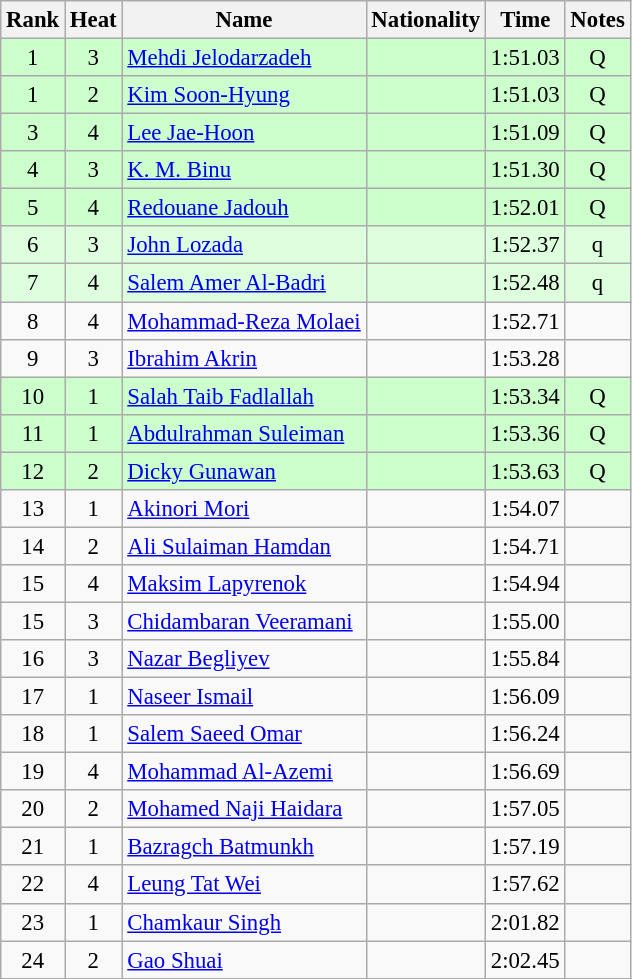<table class="wikitable sortable" style="text-align:center; font-size:95%">
<tr>
<th>Rank</th>
<th>Heat</th>
<th>Name</th>
<th>Nationality</th>
<th>Time</th>
<th>Notes</th>
</tr>
<tr bgcolor=ccffcc>
<td>1</td>
<td>3</td>
<td align=left><a href='#'>Mehdi Jelodarzadeh</a></td>
<td align=left></td>
<td>1:51.03</td>
<td>Q</td>
</tr>
<tr bgcolor=ccffcc>
<td>1</td>
<td>2</td>
<td align=left><a href='#'>Kim Soon-Hyung</a></td>
<td align=left></td>
<td>1:51.03</td>
<td>Q</td>
</tr>
<tr bgcolor=ccffcc>
<td>3</td>
<td>4</td>
<td align=left><a href='#'>Lee Jae-Hoon</a></td>
<td align=left></td>
<td>1:51.09</td>
<td>Q</td>
</tr>
<tr bgcolor=ccffcc>
<td>4</td>
<td>3</td>
<td align=left><a href='#'>K. M. Binu</a></td>
<td align=left></td>
<td>1:51.30</td>
<td>Q</td>
</tr>
<tr bgcolor=ccffcc>
<td>5</td>
<td>4</td>
<td align=left><a href='#'>Redouane Jadouh</a></td>
<td align=left></td>
<td>1:52.01</td>
<td>Q</td>
</tr>
<tr bgcolor=ddffdd>
<td>6</td>
<td>3</td>
<td align=left><a href='#'>John Lozada</a></td>
<td align=left></td>
<td>1:52.37</td>
<td>q</td>
</tr>
<tr bgcolor=ddffdd>
<td>7</td>
<td>4</td>
<td align=left><a href='#'>Salem Amer Al-Badri</a></td>
<td align=left></td>
<td>1:52.48</td>
<td>q</td>
</tr>
<tr>
<td>8</td>
<td>4</td>
<td align=left><a href='#'>Mohammad-Reza Molaei</a></td>
<td align=left></td>
<td>1:52.71</td>
<td></td>
</tr>
<tr>
<td>9</td>
<td>3</td>
<td align=left><a href='#'>Ibrahim Akrin</a></td>
<td align=left></td>
<td>1:53.28</td>
<td></td>
</tr>
<tr bgcolor=ccffcc>
<td>10</td>
<td>1</td>
<td align=left><a href='#'>Salah Taib Fadlallah</a></td>
<td align=left></td>
<td>1:53.34</td>
<td>Q</td>
</tr>
<tr bgcolor=ccffcc>
<td>11</td>
<td>1</td>
<td align=left><a href='#'>Abdulrahman Suleiman</a></td>
<td align=left></td>
<td>1:53.36</td>
<td>Q</td>
</tr>
<tr bgcolor=ccffcc>
<td>12</td>
<td>2</td>
<td align=left><a href='#'>Dicky Gunawan</a></td>
<td align=left></td>
<td>1:53.63</td>
<td>Q</td>
</tr>
<tr>
<td>13</td>
<td>1</td>
<td align=left><a href='#'>Akinori Mori</a></td>
<td align=left></td>
<td>1:54.07</td>
<td></td>
</tr>
<tr>
<td>14</td>
<td>2</td>
<td align=left><a href='#'>Ali Sulaiman Hamdan</a></td>
<td align=left></td>
<td>1:54.71</td>
<td></td>
</tr>
<tr>
<td>15</td>
<td>4</td>
<td align=left><a href='#'>Maksim Lapyrenok</a></td>
<td align=left></td>
<td>1:54.94</td>
<td></td>
</tr>
<tr>
<td>15</td>
<td>3</td>
<td align=left><a href='#'>Chidambaran Veeramani</a></td>
<td align=left></td>
<td>1:55.00</td>
<td></td>
</tr>
<tr>
<td>16</td>
<td>3</td>
<td align=left><a href='#'>Nazar Begliyev</a></td>
<td align=left></td>
<td>1:55.84</td>
<td></td>
</tr>
<tr>
<td>17</td>
<td>1</td>
<td align=left><a href='#'>Naseer Ismail</a></td>
<td align=left></td>
<td>1:56.09</td>
<td></td>
</tr>
<tr>
<td>18</td>
<td>1</td>
<td align=left><a href='#'>Salem Saeed Omar</a></td>
<td align=left></td>
<td>1:56.24</td>
<td></td>
</tr>
<tr>
<td>19</td>
<td>4</td>
<td align=left><a href='#'>Mohammad Al-Azemi</a></td>
<td align=left></td>
<td>1:56.69</td>
<td></td>
</tr>
<tr>
<td>20</td>
<td>2</td>
<td align=left><a href='#'>Mohamed Naji Haidara</a></td>
<td align=left></td>
<td>1:57.05</td>
<td></td>
</tr>
<tr>
<td>21</td>
<td>1</td>
<td align=left><a href='#'>Bazragch Batmunkh</a></td>
<td align=left></td>
<td>1:57.19</td>
<td></td>
</tr>
<tr>
<td>22</td>
<td>4</td>
<td align=left><a href='#'>Leung Tat Wei</a></td>
<td align=left></td>
<td>1:57.62</td>
<td></td>
</tr>
<tr>
<td>23</td>
<td>1</td>
<td align=left><a href='#'>Chamkaur Singh</a></td>
<td align=left></td>
<td>2:01.82</td>
<td></td>
</tr>
<tr>
<td>24</td>
<td>2</td>
<td align=left><a href='#'>Gao Shuai</a></td>
<td align=left></td>
<td>2:02.45</td>
<td></td>
</tr>
</table>
